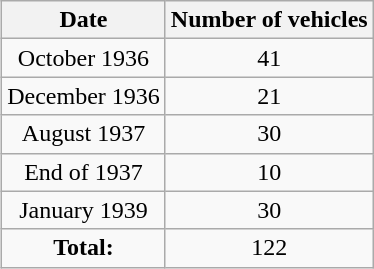<table class="wikitable" style="float: right; margin-left: 1em; margin-bottom: 1em; text-align: center;" summary="Summary of Panzer Is sent to Spain between 1936 and 1939">
<tr>
<th>Date</th>
<th>Number of vehicles</th>
</tr>
<tr>
<td>October 1936</td>
<td>41</td>
</tr>
<tr>
<td>December 1936</td>
<td>21</td>
</tr>
<tr>
<td>August 1937</td>
<td>30</td>
</tr>
<tr>
<td>End of 1937</td>
<td>10</td>
</tr>
<tr>
<td>January 1939</td>
<td>30</td>
</tr>
<tr>
<td><strong>Total:</strong></td>
<td>122</td>
</tr>
</table>
